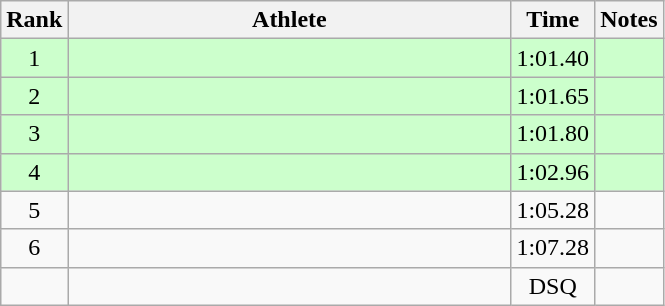<table class="wikitable" style="text-align:center">
<tr>
<th>Rank</th>
<th Style="width:18em">Athlete</th>
<th>Time</th>
<th>Notes</th>
</tr>
<tr style="background:#cfc">
<td>1</td>
<td style="text-align:left"></td>
<td>1:01.40</td>
<td></td>
</tr>
<tr style="background:#cfc">
<td>2</td>
<td style="text-align:left"></td>
<td>1:01.65</td>
<td></td>
</tr>
<tr style="background:#cfc">
<td>3</td>
<td style="text-align:left"></td>
<td>1:01.80</td>
<td></td>
</tr>
<tr style="background:#cfc">
<td>4</td>
<td style="text-align:left"></td>
<td>1:02.96</td>
<td></td>
</tr>
<tr>
<td>5</td>
<td style="text-align:left"></td>
<td>1:05.28</td>
<td></td>
</tr>
<tr>
<td>6</td>
<td style="text-align:left"></td>
<td>1:07.28</td>
<td></td>
</tr>
<tr>
<td></td>
<td style="text-align:left"></td>
<td>DSQ</td>
<td></td>
</tr>
</table>
